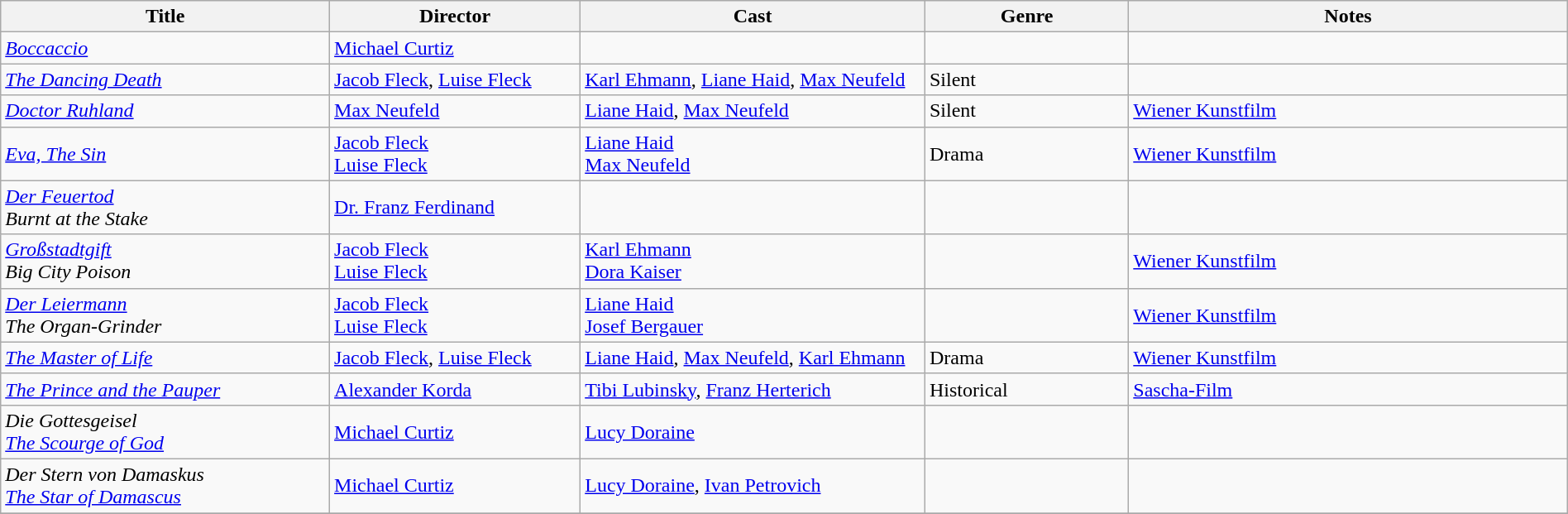<table class="wikitable" width= "100%">
<tr>
<th width=21%>Title</th>
<th width=16%>Director</th>
<th width=22%>Cast</th>
<th width=13%>Genre</th>
<th width=28%>Notes</th>
</tr>
<tr>
<td><em><a href='#'>Boccaccio</a></em></td>
<td><a href='#'>Michael Curtiz</a></td>
<td></td>
<td></td>
<td></td>
</tr>
<tr>
<td><em><a href='#'>The Dancing Death</a></em></td>
<td><a href='#'>Jacob Fleck</a>, <a href='#'>Luise Fleck</a></td>
<td><a href='#'>Karl Ehmann</a>, <a href='#'>Liane Haid</a>, <a href='#'>Max Neufeld</a></td>
<td>Silent</td>
<td></td>
</tr>
<tr>
<td><em><a href='#'>Doctor Ruhland</a></em></td>
<td><a href='#'>Max Neufeld</a></td>
<td><a href='#'>Liane Haid</a>, <a href='#'>Max Neufeld</a></td>
<td>Silent</td>
<td><a href='#'>Wiener Kunstfilm</a></td>
</tr>
<tr>
<td><em><a href='#'>Eva, The Sin</a></em></td>
<td><a href='#'>Jacob Fleck</a><br><a href='#'>Luise Fleck</a></td>
<td><a href='#'>Liane Haid</a><br><a href='#'>Max Neufeld</a></td>
<td>Drama</td>
<td><a href='#'>Wiener Kunstfilm</a></td>
</tr>
<tr>
<td><em><a href='#'>Der Feuertod</a></em><br><em>Burnt at the Stake</em></td>
<td><a href='#'>Dr. Franz Ferdinand</a></td>
<td></td>
<td></td>
<td></td>
</tr>
<tr>
<td><em><a href='#'>Großstadtgift</a></em><br><em>Big City Poison</em></td>
<td><a href='#'>Jacob Fleck</a><br><a href='#'>Luise Fleck</a></td>
<td><a href='#'>Karl Ehmann</a><br><a href='#'>Dora Kaiser</a></td>
<td></td>
<td><a href='#'>Wiener Kunstfilm</a></td>
</tr>
<tr>
<td><em><a href='#'>Der Leiermann</a></em><br><em>The Organ-Grinder</em></td>
<td><a href='#'>Jacob Fleck</a><br><a href='#'>Luise Fleck</a></td>
<td><a href='#'>Liane Haid</a><br><a href='#'>Josef Bergauer</a></td>
<td></td>
<td><a href='#'>Wiener Kunstfilm</a></td>
</tr>
<tr>
<td><em><a href='#'>The Master of Life</a></em></td>
<td><a href='#'>Jacob Fleck</a>, <a href='#'>Luise Fleck</a></td>
<td><a href='#'>Liane Haid</a>, <a href='#'>Max Neufeld</a>, <a href='#'>Karl Ehmann</a></td>
<td>Drama</td>
<td><a href='#'>Wiener Kunstfilm</a></td>
</tr>
<tr>
<td><em><a href='#'>The Prince and the Pauper</a></em></td>
<td><a href='#'>Alexander Korda</a></td>
<td><a href='#'>Tibi Lubinsky</a>, <a href='#'>Franz Herterich</a></td>
<td>Historical</td>
<td><a href='#'>Sascha-Film</a></td>
</tr>
<tr>
<td><em>Die Gottesgeisel</em><br><em><a href='#'>The Scourge of God</a></em></td>
<td><a href='#'>Michael Curtiz</a></td>
<td><a href='#'>Lucy Doraine</a></td>
<td></td>
<td></td>
</tr>
<tr>
<td><em>Der Stern von Damaskus</em><br><em><a href='#'>The Star of Damascus</a></em></td>
<td><a href='#'>Michael Curtiz</a></td>
<td><a href='#'>Lucy Doraine</a>, <a href='#'>Ivan Petrovich</a></td>
<td></td>
<td></td>
</tr>
<tr>
</tr>
</table>
